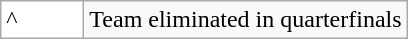<table class="wikitable sortable">
<tr>
<td style="background-color:white; border:1px solid #aaaaaa; width:3em">^</td>
<td>Team eliminated in quarterfinals</td>
</tr>
</table>
